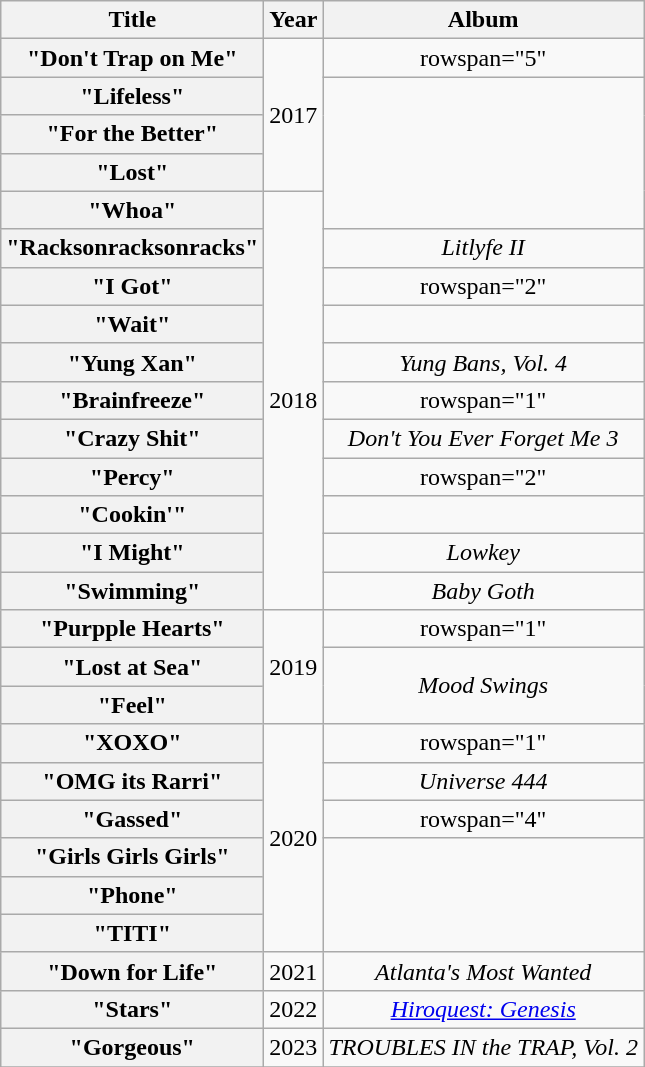<table class="wikitable plainrowheaders" style="text-align: center;">
<tr>
<th scope="col" rowspan="1">Title</th>
<th scope="col" rowspan="1">Year</th>
<th scope="col" rowspan="1">Album</th>
</tr>
<tr>
<th scope="row">"Don't Trap on Me"<br></th>
<td rowspan="4">2017</td>
<td>rowspan="5" </td>
</tr>
<tr>
<th scope="row">"Lifeless"<br></th>
</tr>
<tr>
<th scope="row">"For the Better"<br></th>
</tr>
<tr>
<th scope="row">"Lost"<br></th>
</tr>
<tr>
<th scope="row">"Whoa"<br></th>
<td rowspan="11">2018</td>
</tr>
<tr>
<th scope="row">"Racksonracksonracks"<br></th>
<td rowspan="1"><em>Litlyfe II</em></td>
</tr>
<tr>
<th scope="row">"I Got"<br></th>
<td>rowspan="2" </td>
</tr>
<tr>
<th scope="row">"Wait"<br></th>
</tr>
<tr>
<th scope="row">"Yung Xan"<br></th>
<td rowspan="1"><em>Yung Bans, Vol. 4</em></td>
</tr>
<tr>
<th scope="row">"Brainfreeze"<br></th>
<td>rowspan="1" </td>
</tr>
<tr>
<th scope="row">"Crazy Shit"<br></th>
<td rowspan="1"><em>Don't You Ever Forget Me 3</em></td>
</tr>
<tr>
<th scope="row">"Percy"<br></th>
<td>rowspan="2" </td>
</tr>
<tr>
<th scope="row">"Cookin'"<br></th>
</tr>
<tr>
<th scope="row">"I Might"<br></th>
<td rowspan="1"><em>Lowkey</em></td>
</tr>
<tr>
<th scope="row">"Swimming"<br></th>
<td rowspan="1"><em>Baby Goth</em></td>
</tr>
<tr>
<th scope="row">"Purpple Hearts"<br></th>
<td rowspan="3">2019</td>
<td>rowspan="1" </td>
</tr>
<tr>
<th scope="row">"Lost at Sea"<br></th>
<td rowspan="2"><em>Mood Swings</em></td>
</tr>
<tr>
<th scope="row">"Feel"<br></th>
</tr>
<tr>
<th scope="row">"XOXO"<br></th>
<td rowspan="6">2020</td>
<td>rowspan="1" </td>
</tr>
<tr>
<th scope="row">"OMG its Rarri"<br></th>
<td rowspan="1"><em>Universe 444</em></td>
</tr>
<tr>
<th scope="row">"Gassed"<br></th>
<td>rowspan="4" </td>
</tr>
<tr>
<th scope="row">"Girls Girls Girls"<br></th>
</tr>
<tr>
<th scope="row">"Phone"<br></th>
</tr>
<tr>
<th scope="row">"TITI"<br></th>
</tr>
<tr>
<th scope="row">"Down for Life"<br></th>
<td rowspan="1">2021</td>
<td rowspan="1"><em>Atlanta's Most Wanted</em></td>
</tr>
<tr>
<th scope="row">"Stars"<br></th>
<td rowspan="1">2022</td>
<td rowspan="1"><em><a href='#'>Hiroquest: Genesis</a></em></td>
</tr>
<tr>
<th scope="row">"Gorgeous"<br></th>
<td rowspan="1">2023</td>
<td rowspan="1"><em>TROUBLES IN the TRAP, Vol. 2</em></td>
</tr>
<tr>
</tr>
</table>
